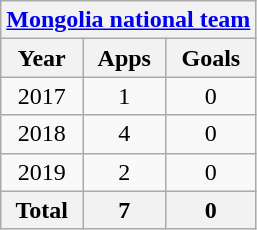<table class="wikitable" style="text-align:center">
<tr>
<th colspan=3><a href='#'>Mongolia national team</a></th>
</tr>
<tr>
<th>Year</th>
<th>Apps</th>
<th>Goals</th>
</tr>
<tr>
<td>2017</td>
<td>1</td>
<td>0</td>
</tr>
<tr>
<td>2018</td>
<td>4</td>
<td>0</td>
</tr>
<tr>
<td>2019</td>
<td>2</td>
<td>0</td>
</tr>
<tr>
<th>Total</th>
<th>7</th>
<th>0</th>
</tr>
</table>
